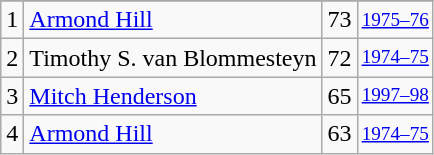<table class="wikitable">
<tr>
</tr>
<tr>
<td>1</td>
<td><a href='#'>Armond Hill</a></td>
<td>73</td>
<td style="font-size:80%;"><a href='#'>1975–76</a></td>
</tr>
<tr>
<td>2</td>
<td>Timothy S. van Blommesteyn</td>
<td>72</td>
<td style="font-size:80%;"><a href='#'>1974–75</a></td>
</tr>
<tr>
<td>3</td>
<td><a href='#'>Mitch Henderson</a></td>
<td>65</td>
<td style="font-size:80%;"><a href='#'>1997–98</a></td>
</tr>
<tr>
<td>4</td>
<td><a href='#'>Armond Hill</a></td>
<td>63</td>
<td style="font-size:80%;"><a href='#'>1974–75</a></td>
</tr>
</table>
